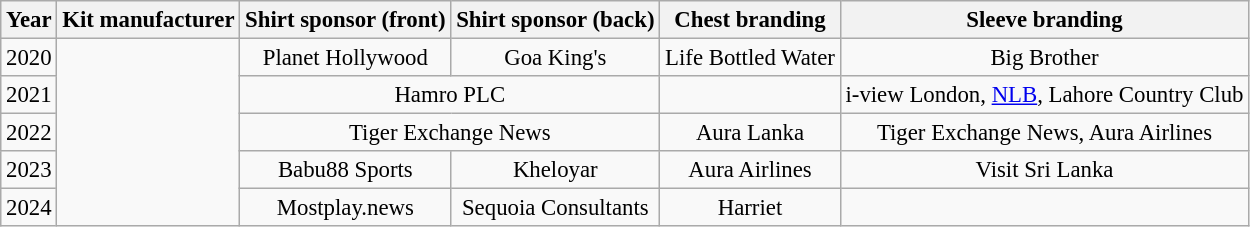<table class="wikitable" style="text-align:center;font-size:95%">
<tr>
<th>Year</th>
<th>Kit manufacturer</th>
<th>Shirt sponsor (front)</th>
<th>Shirt sponsor (back)</th>
<th>Chest branding</th>
<th>Sleeve branding</th>
</tr>
<tr>
<td>2020</td>
<td rowspan=5></td>
<td>Planet Hollywood</td>
<td>Goa King's</td>
<td>Life Bottled Water</td>
<td>Big Brother</td>
</tr>
<tr>
<td>2021</td>
<td colspan="2">Hamro PLC</td>
<td></td>
<td>i-view London, <a href='#'>NLB</a>, Lahore Country Club</td>
</tr>
<tr>
<td>2022</td>
<td colspan="2">Tiger Exchange News</td>
<td>Aura Lanka</td>
<td>Tiger Exchange News, Aura Airlines</td>
</tr>
<tr>
<td>2023</td>
<td>Babu88 Sports</td>
<td>Kheloyar</td>
<td>Aura Airlines</td>
<td>Visit Sri Lanka</td>
</tr>
<tr>
<td>2024</td>
<td>Mostplay.news</td>
<td>Sequoia Consultants</td>
<td>Harriet</td>
<td></td>
</tr>
</table>
